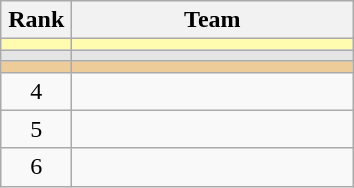<table class="wikitable" style="text-align:center;">
<tr>
<th width=40>Rank</th>
<th width=180>Team</th>
</tr>
<tr style="background:#fffcaf;">
<td></td>
<td style="text-align:left;"></td>
</tr>
<tr style="background:#e5e5e5;">
<td></td>
<td style="text-align:left;"></td>
</tr>
<tr style="background:#ec9;">
<td></td>
<td style="text-align:left;"></td>
</tr>
<tr>
<td>4</td>
<td style="text-align:left;"></td>
</tr>
<tr>
<td>5</td>
<td style="text-align:left;"></td>
</tr>
<tr>
<td>6</td>
<td style="text-align:left;"></td>
</tr>
</table>
